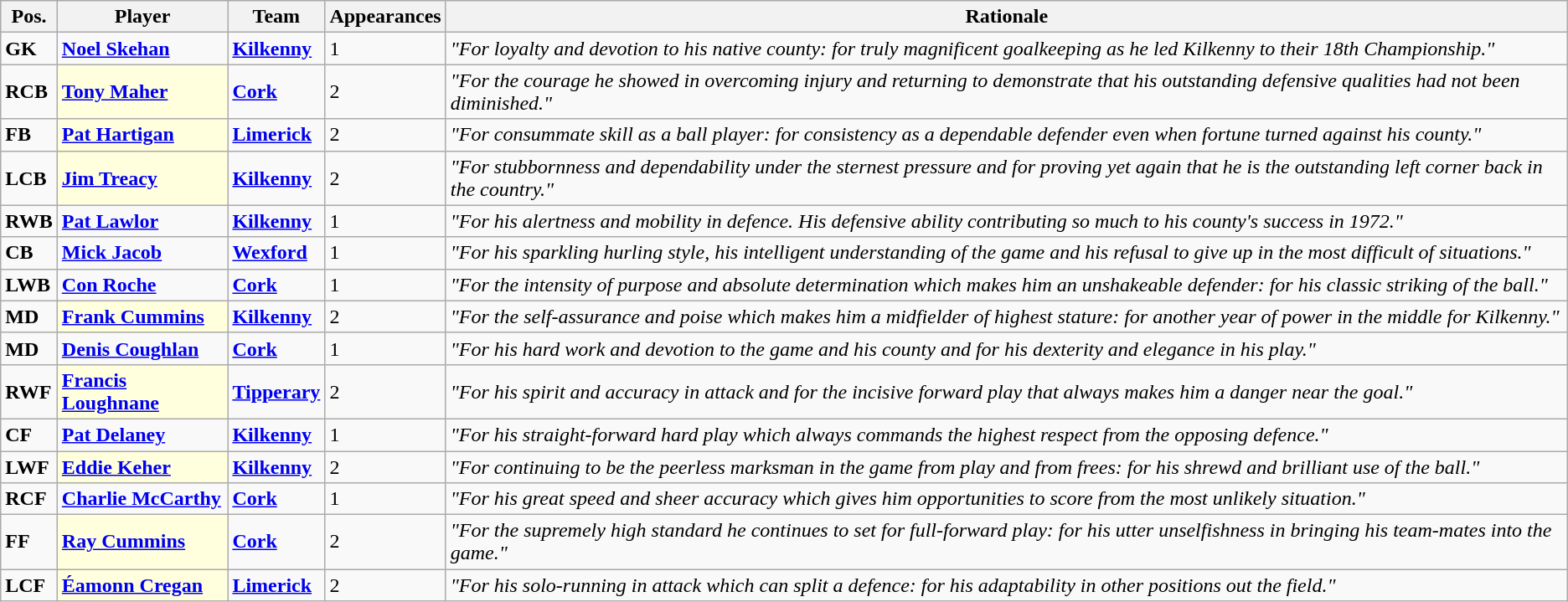<table class="wikitable">
<tr>
<th>Pos.</th>
<th>Player</th>
<th>Team</th>
<th>Appearances</th>
<th>Rationale</th>
</tr>
<tr>
<td><strong>GK</strong></td>
<td> <strong><a href='#'>Noel Skehan</a></strong></td>
<td><strong><a href='#'>Kilkenny</a></strong></td>
<td>1</td>
<td><em>"For loyalty and devotion to his native county: for truly magnificent goalkeeping as he led Kilkenny to their 18th Championship."</em></td>
</tr>
<tr>
<td><strong>RCB</strong></td>
<td style="background-color:#FFFFDD"> <strong><a href='#'>Tony Maher</a></strong></td>
<td><strong><a href='#'>Cork</a></strong></td>
<td>2</td>
<td><em>"For the courage he showed in overcoming injury and returning to demonstrate that his outstanding defensive qualities had not been diminished."</em></td>
</tr>
<tr>
<td><strong>FB</strong></td>
<td style="background-color:#FFFFDD"> <strong><a href='#'>Pat Hartigan</a></strong></td>
<td><strong><a href='#'>Limerick</a></strong></td>
<td>2</td>
<td><em>"For consummate skill as a ball player: for consistency as a dependable defender even when fortune turned against his county."</em></td>
</tr>
<tr>
<td><strong>LCB</strong></td>
<td style="background-color:#FFFFDD"> <strong><a href='#'>Jim Treacy</a></strong></td>
<td><strong><a href='#'>Kilkenny</a></strong></td>
<td>2</td>
<td><em>"For stubbornness and dependability under the sternest pressure and for proving yet again that he is the outstanding left corner back in the country."</em></td>
</tr>
<tr>
<td><strong>RWB</strong></td>
<td> <strong><a href='#'>Pat Lawlor</a></strong></td>
<td><strong><a href='#'>Kilkenny</a></strong></td>
<td>1</td>
<td><em>"For his alertness and mobility in defence. His defensive ability contributing so much to his county's success in 1972."</em></td>
</tr>
<tr>
<td><strong>CB</strong></td>
<td> <strong><a href='#'>Mick Jacob</a></strong></td>
<td><strong><a href='#'>Wexford</a></strong></td>
<td>1</td>
<td><em>"For his sparkling hurling style, his intelligent understanding of the game and his refusal to give up in the most difficult of situations."</em></td>
</tr>
<tr>
<td><strong>LWB</strong></td>
<td> <strong><a href='#'>Con Roche</a></strong></td>
<td><strong><a href='#'>Cork</a></strong></td>
<td>1</td>
<td><em>"For the intensity of purpose and absolute determination which makes him an unshakeable defender: for his classic striking of the ball."</em></td>
</tr>
<tr>
<td><strong>MD</strong></td>
<td style="background-color:#FFFFDD"> <strong><a href='#'>Frank Cummins</a></strong></td>
<td><strong><a href='#'>Kilkenny</a></strong></td>
<td>2</td>
<td><em>"For the self-assurance and poise which makes him a midfielder of highest stature: for another year of power in the middle for Kilkenny."</em></td>
</tr>
<tr>
<td><strong>MD</strong></td>
<td> <strong><a href='#'>Denis Coughlan</a></strong></td>
<td><strong><a href='#'>Cork</a></strong></td>
<td>1</td>
<td><em>"For his hard work and devotion to the game and his county and for his dexterity and elegance in his play."</em></td>
</tr>
<tr>
<td><strong>RWF</strong></td>
<td style="background-color:#FFFFDD"> <strong><a href='#'>Francis Loughnane</a></strong></td>
<td><strong><a href='#'>Tipperary</a></strong></td>
<td>2</td>
<td><em>"For his spirit and accuracy in attack and for the incisive forward play that always makes him a danger near the goal."</em></td>
</tr>
<tr>
<td><strong>CF</strong></td>
<td> <strong><a href='#'>Pat Delaney</a></strong></td>
<td><strong><a href='#'>Kilkenny</a></strong></td>
<td>1</td>
<td><em>"For his straight-forward hard play which always commands the highest respect from the opposing defence."</em></td>
</tr>
<tr>
<td><strong>LWF</strong></td>
<td style="background-color:#FFFFDD"> <strong><a href='#'>Eddie Keher</a></strong></td>
<td><strong><a href='#'>Kilkenny</a></strong></td>
<td>2</td>
<td><em>"For continuing to be the peerless marksman in the game from play and from frees: for his shrewd and brilliant use of the ball."</em></td>
</tr>
<tr>
<td><strong>RCF</strong></td>
<td> <strong><a href='#'>Charlie McCarthy</a></strong></td>
<td><strong><a href='#'>Cork</a></strong></td>
<td>1</td>
<td><em>"For his great speed and sheer accuracy which gives him opportunities to score from the most unlikely situation."</em></td>
</tr>
<tr>
<td><strong>FF</strong></td>
<td style="background-color:#FFFFDD"> <strong><a href='#'>Ray Cummins</a></strong></td>
<td><strong><a href='#'>Cork</a></strong></td>
<td>2</td>
<td><em>"For the supremely high standard he continues to set for full-forward play: for his utter unselfishness in bringing his team-mates into the game."</em></td>
</tr>
<tr>
<td><strong>LCF</strong></td>
<td style="background-color:#FFFFDD"> <strong><a href='#'>Éamonn Cregan</a></strong></td>
<td><strong><a href='#'>Limerick</a></strong></td>
<td>2</td>
<td><em>"For his solo-running in attack which can split a defence: for his adaptability in other positions out the field."</em></td>
</tr>
</table>
